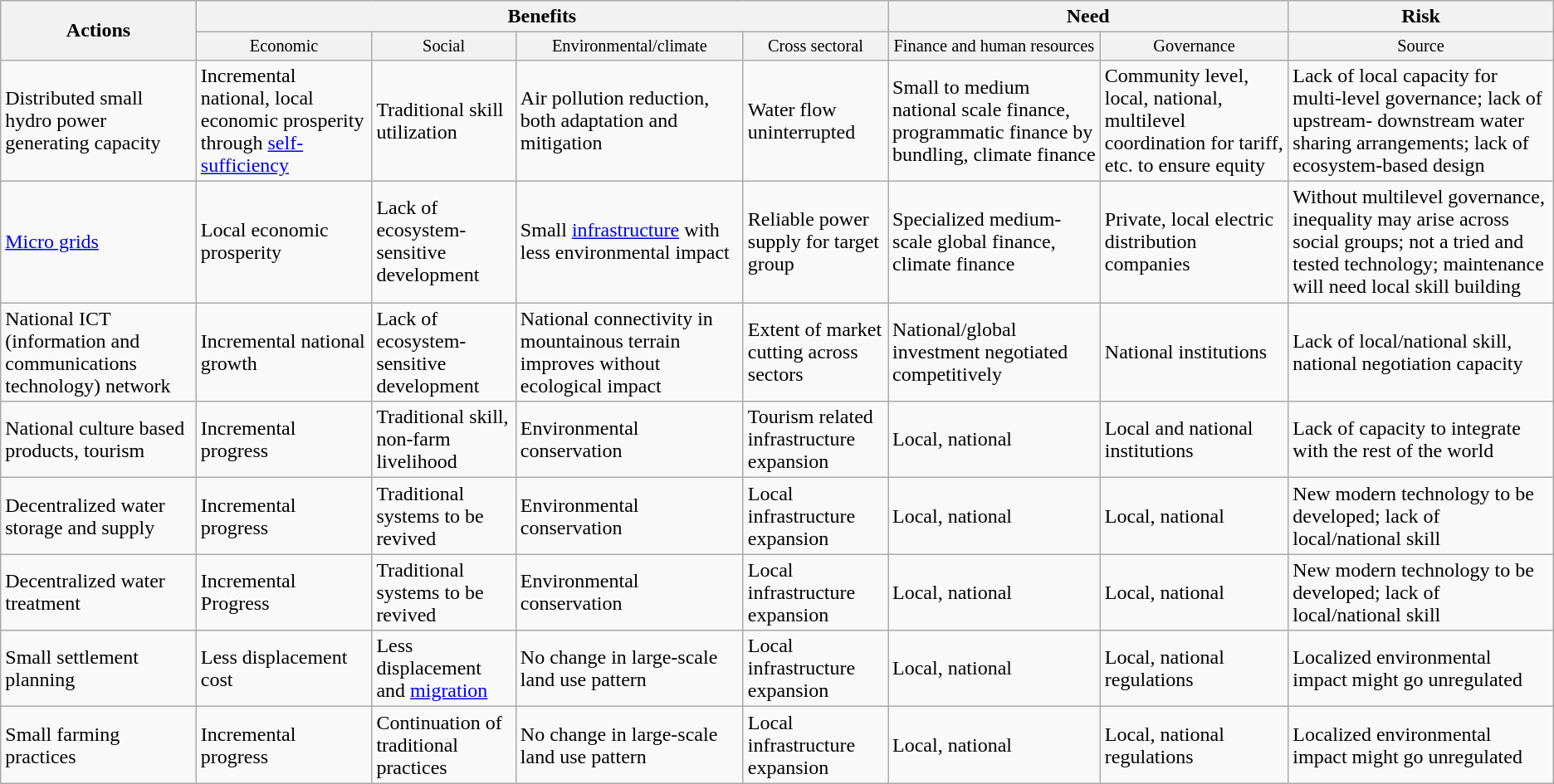<table class="wikitable">
<tr>
<th rowspan="2">Actions</th>
<th colspan="4">Benefits</th>
<th colspan="2">Need</th>
<th>Risk</th>
</tr>
<tr>
<th style="font-weight:normal;font-size:85%;">Economic</th>
<th style="font-weight:normal;font-size:85%;">Social</th>
<th style="font-weight:normal;font-size:85%;">Environmental/climate</th>
<th style="font-weight:normal;font-size:85%;">Cross sectoral</th>
<th style="font-weight:normal;font-size:85%;">Finance and human resources</th>
<th style="font-weight:normal;font-size:85%;">Governance</th>
<th style="font-weight:normal;font-size:85%;">Source</th>
</tr>
<tr>
<td>Distributed small hydro power generating capacity</td>
<td>Incremental national, local economic prosperity through <a href='#'>self-sufficiency</a></td>
<td>Traditional skill utilization</td>
<td>Air pollution reduction, both adaptation and mitigation</td>
<td>Water flow uninterrupted</td>
<td>Small to medium national scale finance, programmatic finance by bundling, climate finance</td>
<td>Community level, local, national, multilevel coordination for tariff, etc. to ensure equity</td>
<td>Lack of local capacity for multi-level governance; lack of upstream- downstream water sharing arrangements; lack of ecosystem-based design</td>
</tr>
<tr>
<td><a href='#'>Micro grids</a></td>
<td>Local economic prosperity</td>
<td>Lack of ecosystem-sensitive development</td>
<td>Small <a href='#'>infrastructure</a> with less environmental impact</td>
<td>Reliable power supply for target group</td>
<td>Specialized medium-scale global finance, climate finance</td>
<td>Private, local electric distribution companies</td>
<td>Without multilevel governance, inequality may arise across social groups; not a tried and tested technology; maintenance will need local skill building</td>
</tr>
<tr>
<td>National ICT (information and communications technology) network</td>
<td>Incremental national growth</td>
<td>Lack of ecosystem-sensitive development</td>
<td>National connectivity in mountainous terrain improves without ecological impact</td>
<td>Extent of market cutting across sectors</td>
<td>National/global investment negotiated competitively</td>
<td>National institutions</td>
<td>Lack of local/national skill, national negotiation capacity</td>
</tr>
<tr>
<td>National culture based products, tourism</td>
<td>Incremental progress</td>
<td>Traditional skill, non-farm livelihood</td>
<td>Environmental conservation</td>
<td>Tourism related infrastructure expansion</td>
<td>Local, national</td>
<td>Local and national institutions</td>
<td>Lack of capacity to integrate with the rest of the world</td>
</tr>
<tr>
<td>Decentralized water storage and supply</td>
<td>Incremental progress</td>
<td>Traditional systems to be revived</td>
<td>Environmental conservation</td>
<td>Local infrastructure expansion</td>
<td>Local, national</td>
<td>Local, national</td>
<td>New modern technology to be developed; lack of local/national skill</td>
</tr>
<tr>
<td>Decentralized water treatment</td>
<td>Incremental Progress</td>
<td>Traditional systems to be revived</td>
<td>Environmental conservation</td>
<td>Local infrastructure expansion</td>
<td>Local, national</td>
<td>Local, national</td>
<td>New modern technology to be developed; lack of local/national skill</td>
</tr>
<tr>
<td>Small settlement planning</td>
<td>Less displacement cost</td>
<td>Less displacement and <a href='#'>migration</a></td>
<td>No change in large-scale land use pattern</td>
<td>Local infrastructure expansion</td>
<td>Local, national</td>
<td>Local, national regulations</td>
<td>Localized environmental impact might go unregulated</td>
</tr>
<tr>
<td>Small farming practices</td>
<td>Incremental progress</td>
<td>Continuation of traditional practices</td>
<td>No change in large-scale land use pattern</td>
<td>Local infrastructure expansion</td>
<td>Local, national</td>
<td>Local, national regulations</td>
<td>Localized environmental impact might go unregulated</td>
</tr>
</table>
